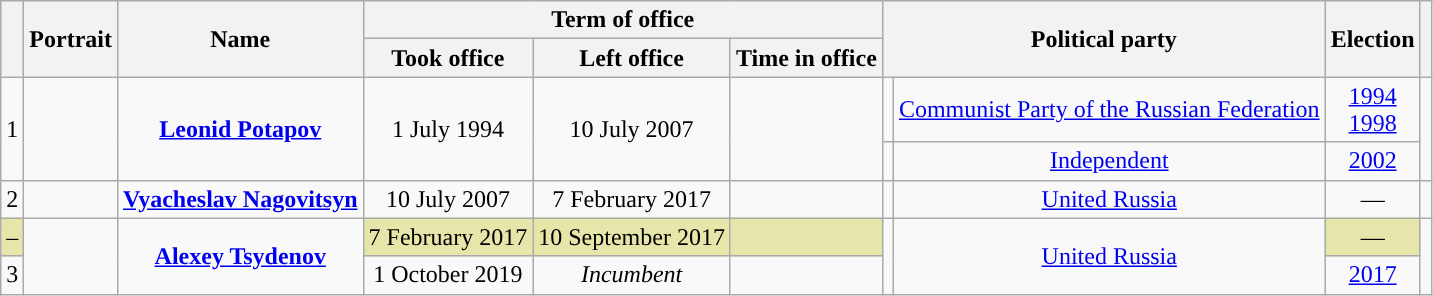<table class="wikitable" style="text-align:center">
<tr>
<th rowspan=2></th>
<th rowspan=2>Portrait</th>
<th rowspan=2>Name<br></th>
<th colspan=3>Term of office</th>
<th colspan=2 rowspan=2>Political party</th>
<th rowspan=2>Election</th>
<th rowspan=2></th>
</tr>
<tr>
<th>Took office</th>
<th>Left office</th>
<th>Time in office</th>
</tr>
<tr>
<td rowspan=2>1</td>
<td rowspan=2></td>
<td rowspan=2><strong><a href='#'>Leonid Potapov</a></strong><br></td>
<td rowspan=2>1 July 1994</td>
<td rowspan=2>10 July 2007</td>
<td rowspan=2></td>
<td style="background: "></td>
<td><a href='#'>Communist Party of the Russian Federation</a></td>
<td><a href='#'>1994</a><br><a href='#'>1998</a></td>
<td rowspan=2></td>
</tr>
<tr>
<td style="background: "></td>
<td><a href='#'>Independent</a></td>
<td><a href='#'>2002</a></td>
</tr>
<tr>
<td>2</td>
<td></td>
<td><strong><a href='#'>Vyacheslav Nagovitsyn</a></strong><br></td>
<td>10 July 2007</td>
<td>7 February 2017</td>
<td></td>
<td style="background: "></td>
<td><a href='#'>United Russia</a></td>
<td>—</td>
<td></td>
</tr>
<tr>
<td style="background:#e6e6aa;">–</td>
<td rowspan=2></td>
<td rowspan=2><strong><a href='#'>Alexey Tsydenov</a></strong><br></td>
<td style="background:#e6e6aa;">7 February 2017</td>
<td style="background:#e6e6aa;">10 September 2017</td>
<td style="background:#e6e6aa;"></td>
<td rowspan=2 style="background: "></td>
<td rowspan=2><a href='#'>United Russia</a></td>
<td style="background:#e6e6aa;">—</td>
<td rowspan=2></td>
</tr>
<tr>
<td>3</td>
<td>1 October 2019</td>
<td><em>Incumbent</em></td>
<td></td>
<td><a href='#'>2017</a></td>
</tr>
</table>
